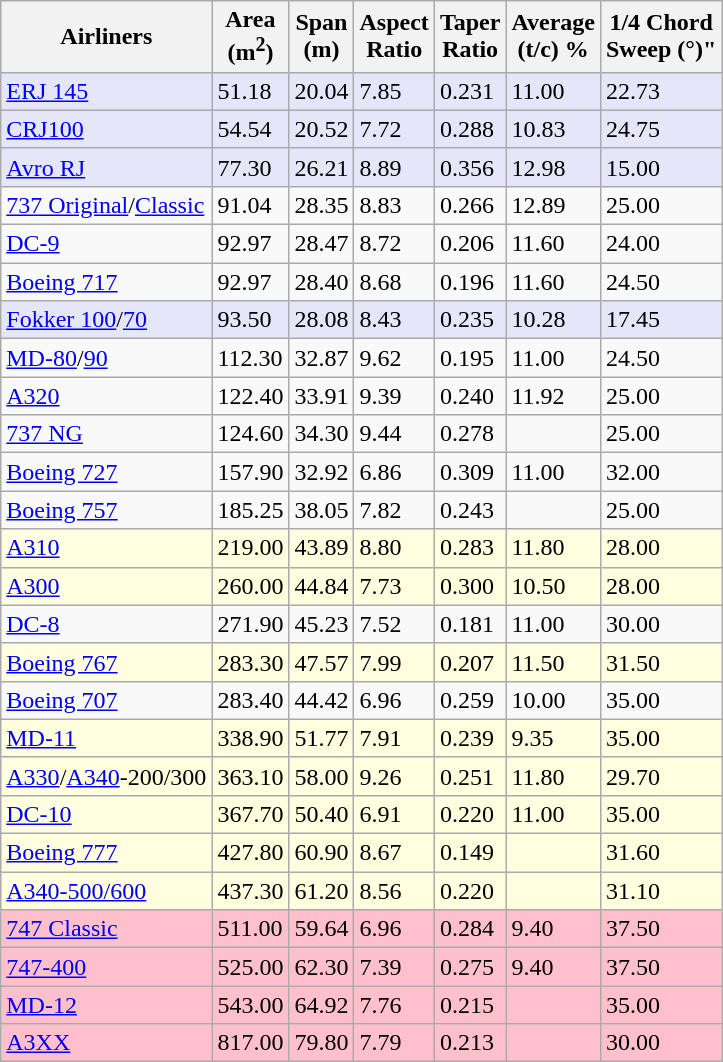<table class="wikitable sortable">
<tr>
<th>Airliners</th>
<th>Area<br>(m<sup>2</sup>)</th>
<th>Span<br>(m)</th>
<th>Aspect<br>Ratio</th>
<th>Taper<br>Ratio</th>
<th>Average<br>(t/c) %</th>
<th>1/4 Chord<br>Sweep (°)"</th>
</tr>
<tr style="background-color: lavender ;">
<td><a href='#'>ERJ 145</a></td>
<td>51.18</td>
<td>20.04</td>
<td>7.85</td>
<td>0.231</td>
<td>11.00</td>
<td>22.73</td>
</tr>
<tr style="background-color: lavender;">
<td><a href='#'>CRJ100</a></td>
<td>54.54</td>
<td>20.52</td>
<td>7.72</td>
<td>0.288</td>
<td>10.83</td>
<td>24.75</td>
</tr>
<tr style="background-color: lavender;">
<td><a href='#'>Avro RJ</a></td>
<td>77.30</td>
<td>26.21</td>
<td>8.89</td>
<td>0.356</td>
<td>12.98</td>
<td>15.00</td>
</tr>
<tr>
<td><a href='#'>737 Original</a>/<a href='#'>Classic</a></td>
<td>91.04</td>
<td>28.35</td>
<td>8.83</td>
<td>0.266</td>
<td>12.89</td>
<td>25.00</td>
</tr>
<tr>
<td><a href='#'>DC-9</a></td>
<td>92.97</td>
<td>28.47</td>
<td>8.72</td>
<td>0.206</td>
<td>11.60</td>
<td>24.00</td>
</tr>
<tr>
<td><a href='#'>Boeing 717</a></td>
<td>92.97</td>
<td>28.40</td>
<td>8.68</td>
<td>0.196</td>
<td>11.60</td>
<td>24.50</td>
</tr>
<tr style="background-color: lavender;">
<td><a href='#'>Fokker 100</a>/<a href='#'>70</a></td>
<td>93.50</td>
<td>28.08</td>
<td>8.43</td>
<td>0.235</td>
<td>10.28</td>
<td>17.45</td>
</tr>
<tr>
<td><a href='#'>MD-80</a>/<a href='#'>90</a></td>
<td>112.30</td>
<td>32.87</td>
<td>9.62</td>
<td>0.195</td>
<td>11.00</td>
<td>24.50</td>
</tr>
<tr>
<td><a href='#'>A320</a></td>
<td>122.40</td>
<td>33.91</td>
<td>9.39</td>
<td>0.240</td>
<td>11.92</td>
<td>25.00</td>
</tr>
<tr>
<td><a href='#'>737 NG</a></td>
<td>124.60</td>
<td>34.30</td>
<td>9.44</td>
<td>0.278</td>
<td></td>
<td>25.00</td>
</tr>
<tr>
<td><a href='#'>Boeing 727</a></td>
<td>157.90</td>
<td>32.92</td>
<td>6.86</td>
<td>0.309</td>
<td>11.00</td>
<td>32.00</td>
</tr>
<tr>
<td><a href='#'>Boeing 757</a></td>
<td>185.25</td>
<td>38.05</td>
<td>7.82</td>
<td>0.243</td>
<td></td>
<td>25.00</td>
</tr>
<tr style="background-color: lightyellow;">
<td><a href='#'>A310</a></td>
<td>219.00</td>
<td>43.89</td>
<td>8.80</td>
<td>0.283</td>
<td>11.80</td>
<td>28.00</td>
</tr>
<tr style="background-color: lightyellow;">
<td><a href='#'>A300</a></td>
<td>260.00</td>
<td>44.84</td>
<td>7.73</td>
<td>0.300</td>
<td>10.50</td>
<td>28.00</td>
</tr>
<tr>
<td><a href='#'>DC-8</a></td>
<td>271.90</td>
<td>45.23</td>
<td>7.52</td>
<td>0.181</td>
<td>11.00</td>
<td>30.00</td>
</tr>
<tr style="background-color: lightyellow;">
<td><a href='#'>Boeing 767</a></td>
<td>283.30</td>
<td>47.57</td>
<td>7.99</td>
<td>0.207</td>
<td>11.50</td>
<td>31.50</td>
</tr>
<tr>
<td><a href='#'>Boeing 707</a></td>
<td>283.40</td>
<td>44.42</td>
<td>6.96</td>
<td>0.259</td>
<td>10.00</td>
<td>35.00</td>
</tr>
<tr style="background-color: lightyellow;">
<td><a href='#'>MD-11</a></td>
<td>338.90</td>
<td>51.77</td>
<td>7.91</td>
<td>0.239</td>
<td>9.35</td>
<td>35.00</td>
</tr>
<tr style="background-color: lightyellow;">
<td><a href='#'>A330</a>/<a href='#'>A340</a>-200/300</td>
<td>363.10</td>
<td>58.00</td>
<td>9.26</td>
<td>0.251</td>
<td>11.80</td>
<td>29.70</td>
</tr>
<tr style="background-color: lightyellow;">
<td><a href='#'>DC-10</a></td>
<td>367.70</td>
<td>50.40</td>
<td>6.91</td>
<td>0.220</td>
<td>11.00</td>
<td>35.00</td>
</tr>
<tr style="background-color: lightyellow;">
<td><a href='#'>Boeing 777</a></td>
<td>427.80</td>
<td>60.90</td>
<td>8.67</td>
<td>0.149</td>
<td></td>
<td>31.60</td>
</tr>
<tr style="background-color: lightyellow;">
<td><a href='#'>A340-500/600</a></td>
<td>437.30</td>
<td>61.20</td>
<td>8.56</td>
<td>0.220</td>
<td></td>
<td>31.10</td>
</tr>
<tr style="background-color: pink;">
<td><a href='#'>747 Classic</a></td>
<td>511.00</td>
<td>59.64</td>
<td>6.96</td>
<td>0.284</td>
<td>9.40</td>
<td>37.50</td>
</tr>
<tr style="background-color: pink;">
<td><a href='#'>747-400</a></td>
<td>525.00</td>
<td>62.30</td>
<td>7.39</td>
<td>0.275</td>
<td>9.40</td>
<td>37.50</td>
</tr>
<tr style="background-color: pink;">
<td><a href='#'>MD-12</a></td>
<td>543.00</td>
<td>64.92</td>
<td>7.76</td>
<td>0.215</td>
<td></td>
<td>35.00</td>
</tr>
<tr style="background-color: pink;">
<td><a href='#'>A3XX</a></td>
<td>817.00</td>
<td>79.80</td>
<td>7.79</td>
<td>0.213</td>
<td></td>
<td>30.00</td>
</tr>
</table>
